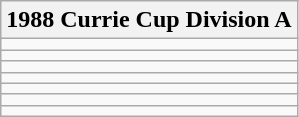<table class="wikitable">
<tr>
<th>1988 Currie Cup Division A</th>
</tr>
<tr>
<td></td>
</tr>
<tr>
<td></td>
</tr>
<tr>
<td></td>
</tr>
<tr>
<td></td>
</tr>
<tr>
<td></td>
</tr>
<tr>
<td></td>
</tr>
<tr>
<td></td>
</tr>
</table>
